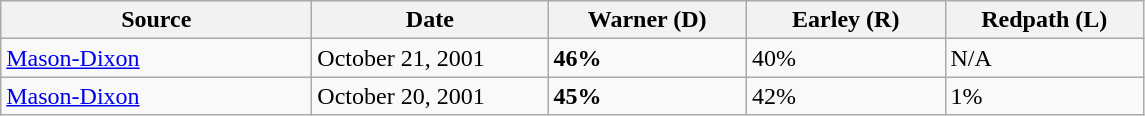<table class ="wikitable">
<tr>
<th width=200px>Source</th>
<th width=150px>Date</th>
<th width=125px>Warner (D)</th>
<th width=125px>Earley (R)</th>
<th width=125px>Redpath (L)</th>
</tr>
<tr>
<td><a href='#'>Mason-Dixon</a></td>
<td>October 21, 2001</td>
<td><strong>46%</strong></td>
<td>40%</td>
<td>N/A</td>
</tr>
<tr>
<td><a href='#'>Mason-Dixon</a></td>
<td>October 20, 2001</td>
<td><strong>45%</strong></td>
<td>42%</td>
<td>1%</td>
</tr>
</table>
